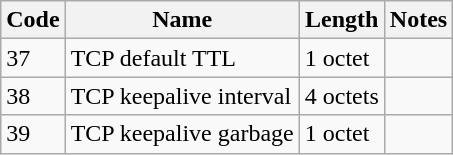<table class="wikitable sortable">
<tr>
<th>Code</th>
<th>Name</th>
<th>Length</th>
<th>Notes</th>
</tr>
<tr>
<td>37</td>
<td>TCP default TTL</td>
<td>1 octet</td>
<td></td>
</tr>
<tr>
<td>38</td>
<td>TCP keepalive interval</td>
<td>4 octets</td>
<td></td>
</tr>
<tr>
<td>39</td>
<td>TCP keepalive garbage</td>
<td>1 octet</td>
<td></td>
</tr>
</table>
